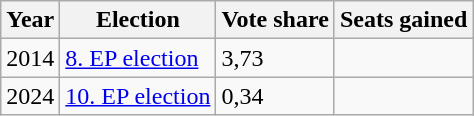<table class="wikitable sortable">
<tr>
<th>Year</th>
<th>Election</th>
<th>Vote share</th>
<th>Seats gained</th>
</tr>
<tr>
<td>2014</td>
<td><a href='#'>8. EP election</a></td>
<td>3,73</td>
<td></td>
</tr>
<tr>
<td>2024</td>
<td><a href='#'>10. EP election</a></td>
<td>0,34</td>
<td></td>
</tr>
</table>
